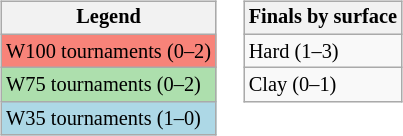<table>
<tr valign=top>
<td><br><table class=wikitable style="font-size:85%;">
<tr>
<th>Legend</th>
</tr>
<tr style="background:#f88379;">
<td>W100 tournaments (0–2)</td>
</tr>
<tr style="background:#addfad;">
<td>W75 tournaments (0–2)</td>
</tr>
<tr style="background:lightblue;">
<td>W35 tournaments (1–0)</td>
</tr>
</table>
</td>
<td><br><table class=wikitable style="font-size:85%;">
<tr>
<th>Finals by surface</th>
</tr>
<tr>
<td>Hard (1–3)</td>
</tr>
<tr>
<td>Clay (0–1)</td>
</tr>
</table>
</td>
</tr>
</table>
